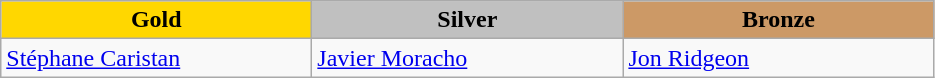<table class="wikitable" style="text-align:left">
<tr align="center">
<td width=200 bgcolor=gold><strong>Gold</strong></td>
<td width=200 bgcolor=silver><strong>Silver</strong></td>
<td width=200 bgcolor=CC9966><strong>Bronze</strong></td>
</tr>
<tr>
<td><a href='#'>Stéphane Caristan</a><br><em></em></td>
<td><a href='#'>Javier Moracho</a><br><em></em></td>
<td><a href='#'>Jon Ridgeon</a><br><em></em></td>
</tr>
</table>
